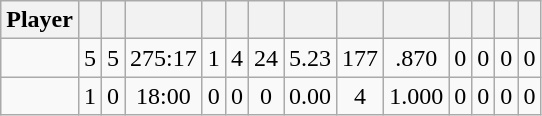<table class="wikitable sortable" style="text-align:center;">
<tr>
<th>Player</th>
<th></th>
<th></th>
<th></th>
<th></th>
<th></th>
<th></th>
<th></th>
<th></th>
<th></th>
<th></th>
<th></th>
<th></th>
<th></th>
</tr>
<tr>
<td></td>
<td>5</td>
<td>5</td>
<td>275:17</td>
<td>1</td>
<td>4</td>
<td>24</td>
<td>5.23</td>
<td>177</td>
<td>.870</td>
<td>0</td>
<td>0</td>
<td>0</td>
<td>0</td>
</tr>
<tr>
<td></td>
<td>1</td>
<td>0</td>
<td>18:00</td>
<td>0</td>
<td>0</td>
<td>0</td>
<td>0.00</td>
<td>4</td>
<td>1.000</td>
<td>0</td>
<td>0</td>
<td>0</td>
<td>0</td>
</tr>
</table>
